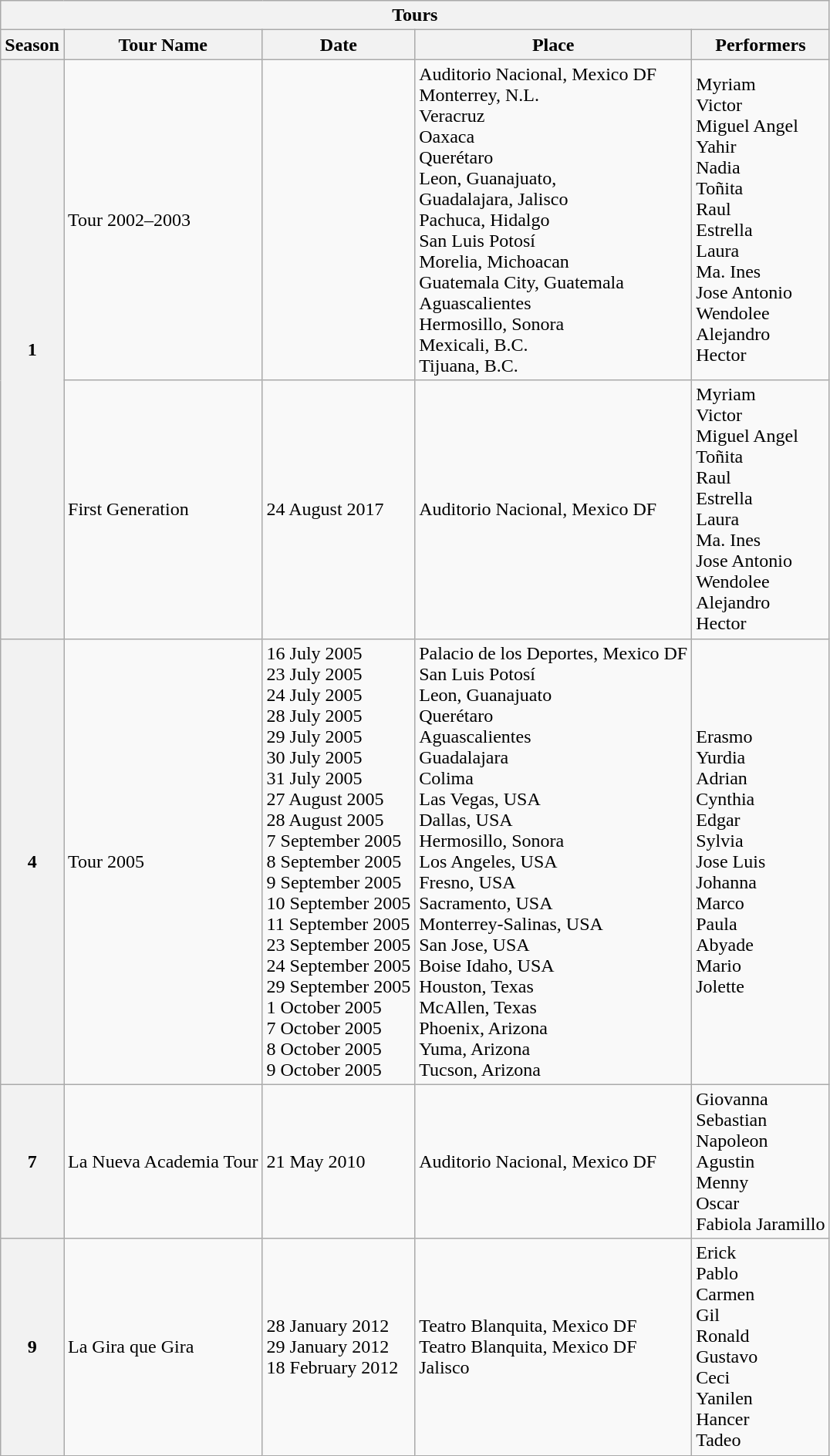<table class="wikitable" style="text-align:left; ">
<tr>
<th colspan="28">Tours</th>
</tr>
<tr>
<th><strong>Season</strong></th>
<th><strong>Tour Name</strong></th>
<th><strong>Date</strong></th>
<th><strong>Place</strong></th>
<th><strong>Performers</strong></th>
</tr>
<tr>
<th rowspan="2" style="text-align:center; "><strong>1</strong></th>
<td>Tour 2002–2003</td>
<td></td>
<td>Auditorio Nacional, Mexico DF<br>Monterrey, N.L.<br>Veracruz<br>Oaxaca<br>Querétaro<br>Leon, Guanajuato,<br>Guadalajara, Jalisco<br>Pachuca, Hidalgo<br>San Luis Potosí<br>Morelia, Michoacan<br>Guatemala City, Guatemala<br>Aguascalientes<br>Hermosillo, Sonora<br>Mexicali, B.C.<br>Tijuana, B.C.</td>
<td>Myriam<br>Victor<br>Miguel Angel<br>Yahir<br>Nadia<br>Toñita<br>Raul<br>Estrella<br>Laura<br>Ma. Ines<br>Jose Antonio<br>Wendolee<br>Alejandro<br>Hector</td>
</tr>
<tr>
<td>First Generation</td>
<td>24 August 2017</td>
<td>Auditorio Nacional, Mexico DF</td>
<td>Myriam<br>Victor<br>Miguel Angel<br>Toñita<br>Raul<br>Estrella<br>Laura<br>Ma. Ines<br>Jose Antonio<br>Wendolee<br>Alejandro<br>Hector</td>
</tr>
<tr>
<th style="text-align:center; "><strong>4</strong></th>
<td>Tour 2005</td>
<td>16 July 2005<br>23 July 2005<br>24 July 2005<br>28 July 2005<br>29 July 2005<br>30 July 2005<br>31 July 2005<br>27 August 2005<br>28 August 2005<br>7 September 2005<br>8 September 2005<br>9 September 2005<br>10 September 2005<br>11 September 2005<br>23 September 2005<br>24 September 2005<br>29 September 2005<br>1 October 2005<br>7 October 2005<br>8 October 2005<br>9 October 2005</td>
<td>Palacio de los Deportes, Mexico DF<br>San Luis Potosí<br>Leon, Guanajuato<br>Querétaro<br>Aguascalientes<br>Guadalajara<br>Colima<br>Las Vegas, USA<br>Dallas, USA<br>Hermosillo, Sonora<br>Los Angeles, USA<br>Fresno, USA<br>Sacramento, USA<br>Monterrey-Salinas, USA<br>San Jose, USA<br>Boise Idaho, USA<br>Houston, Texas<br>McAllen, Texas<br>Phoenix, Arizona<br>Yuma, Arizona<br>Tucson, Arizona</td>
<td>Erasmo<br>Yurdia<br>Adrian<br>Cynthia<br>Edgar<br>Sylvia<br>Jose Luis<br>Johanna<br>Marco<br>Paula<br>Abyade<br>Mario<br>Jolette</td>
</tr>
<tr>
<th style="text-align:center; "><strong>7</strong></th>
<td>La Nueva Academia Tour</td>
<td>21 May 2010</td>
<td>Auditorio Nacional, Mexico DF</td>
<td>Giovanna<br>Sebastian<br>Napoleon<br>Agustin<br>Menny<br>Oscar<br>Fabiola Jaramillo</td>
</tr>
<tr>
<th style="text-align:center;"><strong>9</strong></th>
<td>La Gira que Gira</td>
<td>28 January 2012<br>29 January 2012<br>18 February 2012</td>
<td>Teatro Blanquita, Mexico DF<br>Teatro Blanquita, Mexico DF<br>Jalisco</td>
<td>Erick<br>Pablo<br>Carmen<br>Gil<br>Ronald<br>Gustavo<br>Ceci<br>Yanilen<br>Hancer<br>Tadeo</td>
</tr>
</table>
